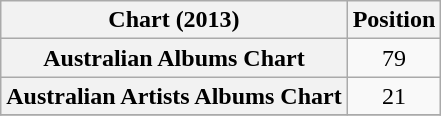<table class="wikitable sortable plainrowheaders" style="text-align:center">
<tr>
<th scope="col">Chart (2013)</th>
<th scope="col">Position</th>
</tr>
<tr>
<th scope="row">Australian Albums Chart</th>
<td>79</td>
</tr>
<tr>
<th scope="row">Australian Artists Albums Chart</th>
<td>21</td>
</tr>
<tr>
</tr>
</table>
